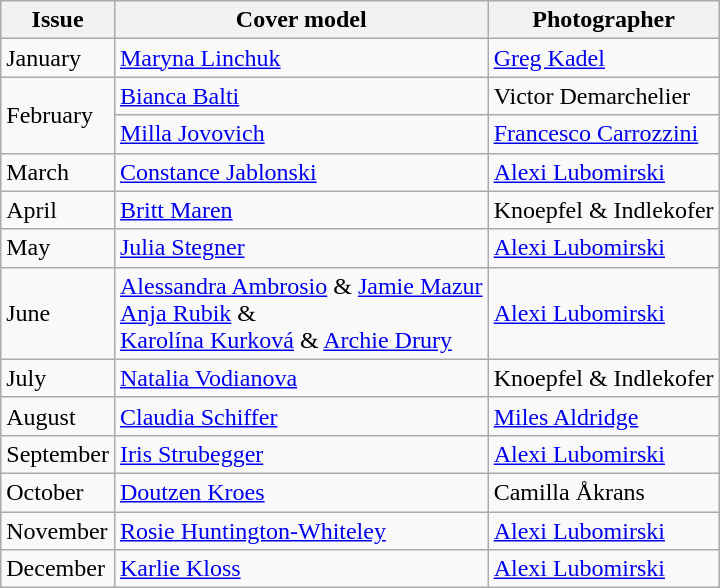<table class="sortable wikitable">
<tr>
<th>Issue</th>
<th>Cover model</th>
<th>Photographer</th>
</tr>
<tr>
<td>January</td>
<td><a href='#'>Maryna Linchuk</a></td>
<td><a href='#'>Greg Kadel</a></td>
</tr>
<tr>
<td rowspan=2>February</td>
<td><a href='#'>Bianca Balti</a></td>
<td>Victor Demarchelier</td>
</tr>
<tr>
<td><a href='#'>Milla Jovovich</a></td>
<td><a href='#'>Francesco Carrozzini</a></td>
</tr>
<tr>
<td>March</td>
<td><a href='#'>Constance Jablonski</a></td>
<td><a href='#'>Alexi Lubomirski</a></td>
</tr>
<tr>
<td>April</td>
<td><a href='#'>Britt Maren</a></td>
<td>Knoepfel & Indlekofer</td>
</tr>
<tr>
<td>May</td>
<td><a href='#'>Julia Stegner</a></td>
<td><a href='#'>Alexi Lubomirski</a></td>
</tr>
<tr>
<td>June</td>
<td><a href='#'>Alessandra Ambrosio</a> & <a href='#'>Jamie Mazur</a><br><a href='#'>Anja Rubik</a> & <br><a href='#'>Karolína Kurková</a> &  <a href='#'>Archie Drury</a></td>
<td><a href='#'>Alexi Lubomirski</a></td>
</tr>
<tr>
<td>July</td>
<td><a href='#'>Natalia Vodianova</a></td>
<td>Knoepfel & Indlekofer</td>
</tr>
<tr>
<td>August</td>
<td><a href='#'>Claudia Schiffer</a></td>
<td><a href='#'>Miles Aldridge</a></td>
</tr>
<tr>
<td>September</td>
<td><a href='#'>Iris Strubegger</a></td>
<td><a href='#'>Alexi Lubomirski</a></td>
</tr>
<tr>
<td>October</td>
<td><a href='#'>Doutzen Kroes</a></td>
<td>Camilla Åkrans</td>
</tr>
<tr>
<td>November</td>
<td><a href='#'>Rosie Huntington-Whiteley</a></td>
<td><a href='#'>Alexi Lubomirski</a></td>
</tr>
<tr>
<td>December</td>
<td><a href='#'>Karlie Kloss</a></td>
<td><a href='#'>Alexi Lubomirski</a></td>
</tr>
</table>
